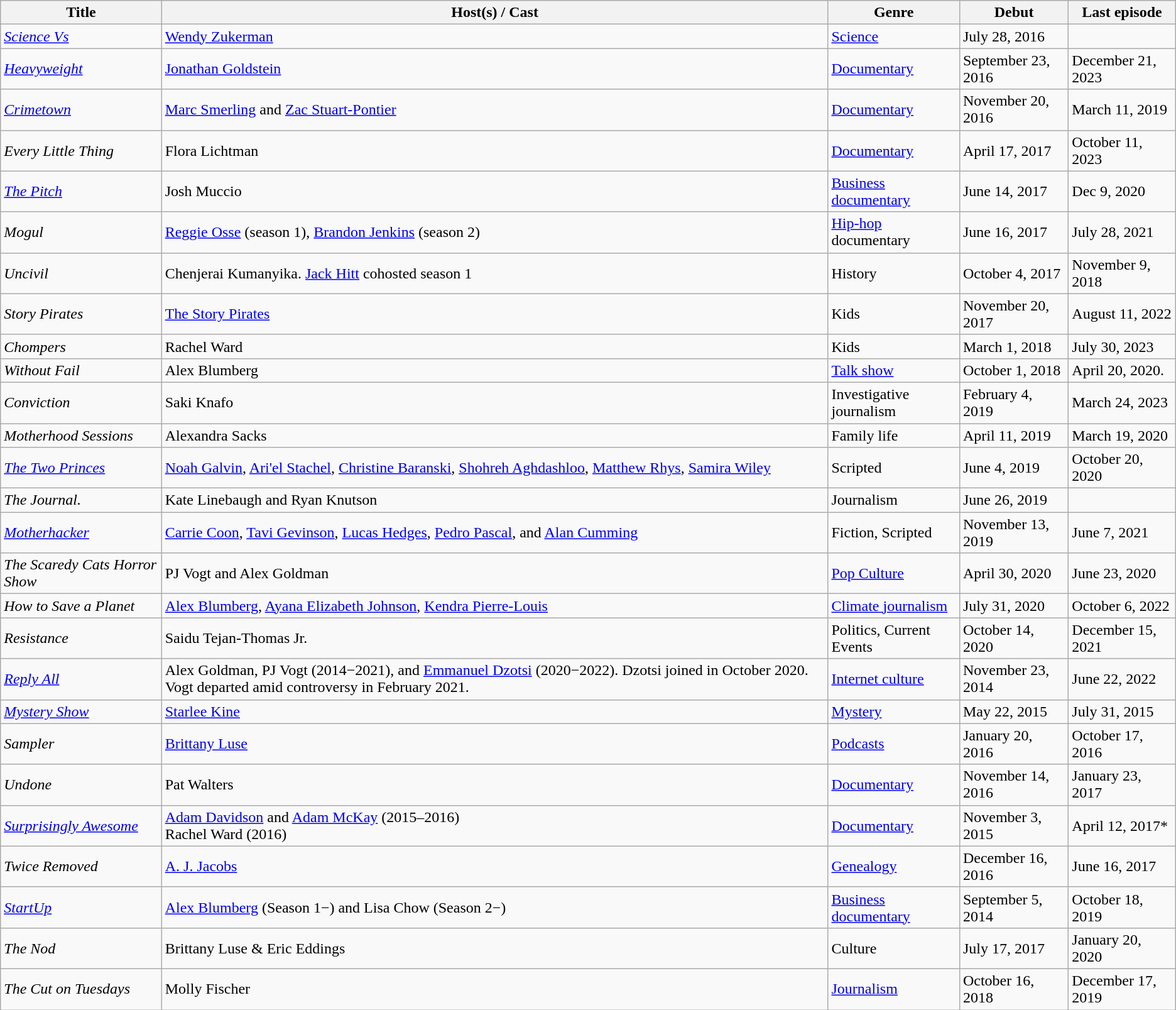<table class="wikitable sortable">
<tr>
<th>Title</th>
<th>Host(s) / Cast</th>
<th>Genre</th>
<th>Debut</th>
<th>Last episode</th>
</tr>
<tr>
<td><em><a href='#'>Science Vs</a></em></td>
<td><a href='#'>Wendy Zukerman</a></td>
<td><a href='#'>Science</a></td>
<td>July 28, 2016</td>
<td></td>
</tr>
<tr>
<td><em><a href='#'>Heavyweight</a></em></td>
<td><a href='#'>Jonathan Goldstein</a></td>
<td><a href='#'>Documentary</a></td>
<td>September 23, 2016</td>
<td>December 21, 2023</td>
</tr>
<tr>
<td><em><a href='#'>Crimetown</a></em></td>
<td><a href='#'>Marc Smerling</a> and <a href='#'>Zac Stuart-Pontier</a></td>
<td><a href='#'>Documentary</a></td>
<td>November 20, 2016</td>
<td>March 11, 2019</td>
</tr>
<tr>
<td><em>Every Little Thing</em></td>
<td>Flora Lichtman</td>
<td><a href='#'>Documentary</a></td>
<td>April 17, 2017</td>
<td>October 11, 2023</td>
</tr>
<tr>
<td><a href='#'><em>The Pitch</em></a></td>
<td>Josh Muccio</td>
<td><a href='#'>Business</a> <a href='#'>documentary</a></td>
<td>June 14, 2017</td>
<td>Dec 9, 2020</td>
</tr>
<tr>
<td><em>Mogul</em></td>
<td><a href='#'>Reggie Osse</a> (season 1), <a href='#'>Brandon Jenkins</a> (season 2)</td>
<td><a href='#'>Hip-hop</a> documentary</td>
<td>June 16, 2017</td>
<td>July 28, 2021</td>
</tr>
<tr>
<td><em>Uncivil</em></td>
<td>Chenjerai Kumanyika. <a href='#'>Jack Hitt</a> cohosted season 1</td>
<td>History</td>
<td>October 4, 2017</td>
<td>November 9, 2018</td>
</tr>
<tr>
<td><em>Story Pirates</em></td>
<td><a href='#'>The Story Pirates</a></td>
<td>Kids</td>
<td>November 20, 2017</td>
<td>August 11, 2022</td>
</tr>
<tr>
<td><em>Chompers</em></td>
<td>Rachel Ward</td>
<td>Kids</td>
<td>March 1, 2018</td>
<td>July 30, 2023</td>
</tr>
<tr>
<td><em>Without Fail</em></td>
<td>Alex Blumberg</td>
<td><a href='#'>Talk show</a></td>
<td>October 1, 2018</td>
<td>April 20, 2020.</td>
</tr>
<tr>
<td><em>Conviction</em></td>
<td>Saki Knafo</td>
<td>Investigative journalism</td>
<td>February 4, 2019</td>
<td>March 24, 2023</td>
</tr>
<tr>
<td><em>Motherhood Sessions</em></td>
<td>Alexandra Sacks</td>
<td>Family life</td>
<td>April 11, 2019</td>
<td>March 19, 2020</td>
</tr>
<tr>
<td><em><a href='#'>The Two Princes</a></em></td>
<td><a href='#'>Noah Galvin</a>, <a href='#'>Ari'el Stachel</a>, <a href='#'>Christine Baranski</a>, <a href='#'>Shohreh Aghdashloo</a>, <a href='#'>Matthew Rhys</a>, <a href='#'>Samira Wiley</a></td>
<td>Scripted</td>
<td>June 4, 2019</td>
<td>October 20, 2020</td>
</tr>
<tr>
<td><em>The Journal.</em></td>
<td>Kate Linebaugh and Ryan Knutson</td>
<td>Journalism</td>
<td>June 26, 2019</td>
<td></td>
</tr>
<tr>
<td><em><a href='#'>Motherhacker</a></em></td>
<td><a href='#'>Carrie Coon</a>, <a href='#'>Tavi Gevinson</a>, <a href='#'>Lucas Hedges</a>, <a href='#'>Pedro Pascal</a>, and <a href='#'>Alan Cumming</a></td>
<td>Fiction, Scripted</td>
<td>November 13, 2019</td>
<td>June 7, 2021</td>
</tr>
<tr>
<td><em>The Scaredy Cats Horror Show</em></td>
<td>PJ Vogt and Alex Goldman</td>
<td><a href='#'>Pop Culture</a></td>
<td>April 30, 2020</td>
<td>June 23, 2020</td>
</tr>
<tr>
<td><em>How to Save a Planet</em></td>
<td><a href='#'>Alex Blumberg</a>, <a href='#'>Ayana Elizabeth Johnson</a>, <a href='#'>Kendra Pierre-Louis</a></td>
<td><a href='#'>Climate journalism</a></td>
<td>July 31, 2020</td>
<td>October 6, 2022</td>
</tr>
<tr>
<td><em>Resistance</em></td>
<td>Saidu Tejan-Thomas Jr.</td>
<td>Politics, Current Events</td>
<td>October 14, 2020</td>
<td>December 15, 2021</td>
</tr>
<tr>
<td><em><a href='#'>Reply All</a></em></td>
<td>Alex Goldman, PJ Vogt (2014−2021), and <a href='#'>Emmanuel Dzotsi</a> (2020−2022). Dzotsi joined in October 2020. Vogt departed amid controversy in February 2021.</td>
<td><a href='#'>Internet culture</a></td>
<td>November 23, 2014</td>
<td>June 22, 2022</td>
</tr>
<tr>
<td><em><a href='#'>Mystery Show</a></em></td>
<td><a href='#'>Starlee Kine</a></td>
<td><a href='#'>Mystery</a></td>
<td>May 22, 2015</td>
<td>July 31, 2015</td>
</tr>
<tr>
<td><em>Sampler</em></td>
<td><a href='#'>Brittany Luse</a></td>
<td><a href='#'>Podcasts</a></td>
<td>January 20, 2016</td>
<td>October 17, 2016</td>
</tr>
<tr>
<td><em>Undone</em></td>
<td>Pat Walters</td>
<td><a href='#'>Documentary</a></td>
<td>November 14, 2016</td>
<td>January 23, 2017</td>
</tr>
<tr>
<td><em><a href='#'>Surprisingly Awesome</a></em></td>
<td><a href='#'>Adam Davidson</a> and <a href='#'>Adam McKay</a> (2015–2016) <br> Rachel Ward (2016)</td>
<td><a href='#'>Documentary</a></td>
<td>November 3, 2015</td>
<td>April 12, 2017*</td>
</tr>
<tr>
<td><em>Twice Removed</em></td>
<td><a href='#'>A. J. Jacobs</a></td>
<td><a href='#'>Genealogy</a></td>
<td>December 16, 2016</td>
<td>June 16, 2017</td>
</tr>
<tr>
<td><em><a href='#'>StartUp</a></em></td>
<td><a href='#'>Alex Blumberg</a> (Season 1−) and Lisa Chow (Season 2−)</td>
<td><a href='#'>Business</a> <a href='#'>documentary</a></td>
<td>September 5, 2014</td>
<td>October 18, 2019</td>
</tr>
<tr>
<td><em>The Nod</em></td>
<td>Brittany Luse & Eric Eddings</td>
<td>Culture</td>
<td>July 17, 2017</td>
<td>January 20, 2020</td>
</tr>
<tr>
<td><em>The Cut on Tuesdays</em></td>
<td>Molly Fischer</td>
<td><a href='#'>Journalism</a></td>
<td>October 16, 2018</td>
<td>December 17, 2019</td>
</tr>
</table>
